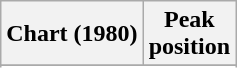<table class="wikitable sortable plainrowheaders" style="text-align:center">
<tr>
<th scope="col">Chart (1980)</th>
<th scope="col">Peak<br>position</th>
</tr>
<tr>
</tr>
<tr>
</tr>
<tr>
</tr>
</table>
